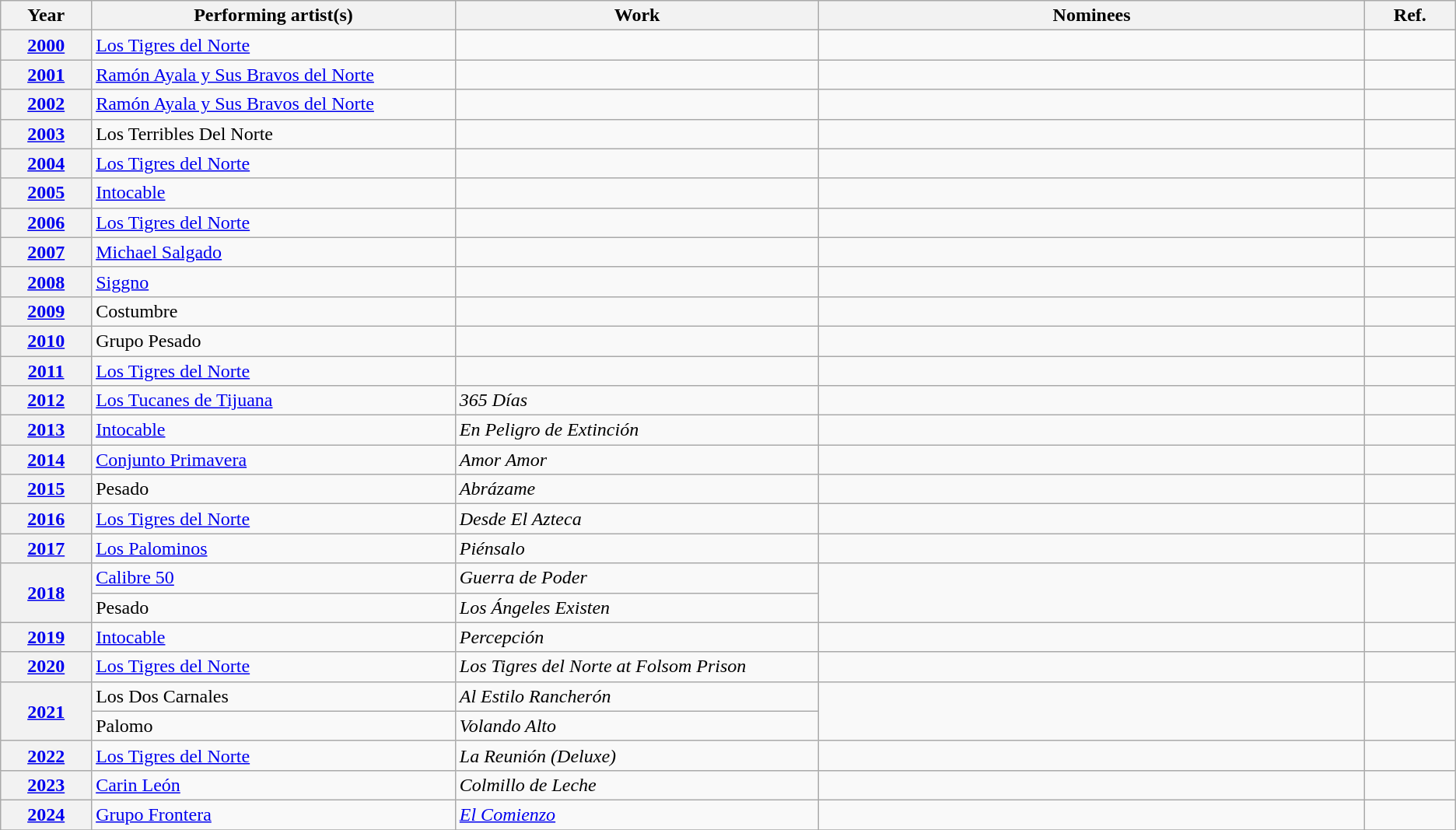<table class="wikitable plainrowheaders sortable">
<tr>
<th scope="col" width="5%">Year</th>
<th scope="col" width="20%">Performing artist(s)</th>
<th scope="col" width="20%">Work</th>
<th scope="col" class="unsortable" width="30%">Nominees</th>
<th scope="col" class="unsortable" width="5%">Ref.</th>
</tr>
<tr>
<th style="text-align:center;"><a href='#'>2000</a></th>
<td><a href='#'>Los Tigres del Norte</a></td>
<td></td>
<td></td>
<td style="text-align:center;"></td>
</tr>
<tr>
<th style="text-align:center;"><a href='#'>2001</a></th>
<td><a href='#'>Ramón Ayala y Sus Bravos del Norte</a></td>
<td></td>
<td></td>
<td style="text-align:center;"></td>
</tr>
<tr>
<th style="text-align:center;"><a href='#'>2002</a></th>
<td><a href='#'>Ramón Ayala y Sus Bravos del Norte</a></td>
<td></td>
<td></td>
<td style="text-align:center;"></td>
</tr>
<tr>
<th style="text-align:center;"><a href='#'>2003</a></th>
<td>Los Terribles Del Norte</td>
<td></td>
<td></td>
<td style="text-align:center;"></td>
</tr>
<tr>
<th style="text-align:center;"><a href='#'>2004</a></th>
<td><a href='#'>Los Tigres del Norte</a></td>
<td></td>
<td></td>
<td style="text-align:center;"></td>
</tr>
<tr>
<th style="text-align:center;"><a href='#'>2005</a></th>
<td><a href='#'>Intocable</a></td>
<td></td>
<td></td>
<td style="text-align:center;"></td>
</tr>
<tr>
<th style="text-align:center;"><a href='#'>2006</a></th>
<td><a href='#'>Los Tigres del Norte</a></td>
<td></td>
<td></td>
<td style="text-align:center;"></td>
</tr>
<tr>
<th style="text-align:center;"><a href='#'>2007</a></th>
<td><a href='#'>Michael Salgado</a></td>
<td></td>
<td></td>
<td style="text-align:center;"></td>
</tr>
<tr>
<th style="text-align:center;"><a href='#'>2008</a></th>
<td><a href='#'>Siggno</a></td>
<td></td>
<td></td>
<td style="text-align:center;"></td>
</tr>
<tr>
<th style="text-align:center;"><a href='#'>2009</a></th>
<td>Costumbre</td>
<td></td>
<td></td>
<td style="text-align:center;"></td>
</tr>
<tr>
<th style="text-align:center;"><a href='#'>2010</a></th>
<td>Grupo Pesado</td>
<td></td>
<td></td>
<td style="text-align:center;"></td>
</tr>
<tr>
<th style="text-align:center;"><a href='#'>2011</a></th>
<td><a href='#'>Los Tigres del Norte</a></td>
<td></td>
<td></td>
<td style="text-align:center;"></td>
</tr>
<tr>
<th style="text-align:center;"><a href='#'>2012</a></th>
<td><a href='#'>Los Tucanes de Tijuana</a></td>
<td><em>365 Días</em></td>
<td></td>
<td style="text-align:center;"></td>
</tr>
<tr>
<th style="text-align:center;"><a href='#'>2013</a></th>
<td><a href='#'>Intocable</a></td>
<td><em>En Peligro de Extinción</em></td>
<td></td>
<td style="text-align:center;"></td>
</tr>
<tr>
<th style="text-align:center;"><a href='#'>2014</a></th>
<td><a href='#'>Conjunto Primavera</a></td>
<td><em>Amor Amor</em></td>
<td></td>
<td style="text-align:center;"></td>
</tr>
<tr>
<th style="text-align:center;"><a href='#'>2015</a></th>
<td>Pesado</td>
<td><em>Abrázame</em></td>
<td></td>
<td style="text-align:center;"></td>
</tr>
<tr>
<th style="text-align:center;"><a href='#'>2016</a></th>
<td><a href='#'>Los Tigres del Norte</a></td>
<td><em>Desde El Azteca</em></td>
<td></td>
<td style="text-align:center;"></td>
</tr>
<tr>
<th style="text-align:center;"><a href='#'>2017</a></th>
<td><a href='#'>Los Palominos</a></td>
<td><em>Piénsalo</em></td>
<td></td>
<td style="text-align:center;"></td>
</tr>
<tr>
<th rowspan="2" style="text-align:center;"><a href='#'>2018</a></th>
<td><a href='#'>Calibre 50</a></td>
<td><em>Guerra de Poder</em></td>
<td rowspan="2"></td>
<td rowspan="2" style="text-align:center;"></td>
</tr>
<tr>
<td>Pesado</td>
<td><em>Los Ángeles Existen</em></td>
</tr>
<tr>
<th style="text-align:center;"><a href='#'>2019</a></th>
<td><a href='#'>Intocable</a></td>
<td><em>Percepción</em></td>
<td></td>
<td style="text-align:center;"></td>
</tr>
<tr>
<th style="text-align:center;"><a href='#'>2020</a></th>
<td><a href='#'>Los Tigres del Norte</a></td>
<td><em>Los Tigres del Norte at Folsom Prison</em></td>
<td></td>
<td style="text-align:center;"></td>
</tr>
<tr>
<th rowspan="2" style="text-align:center;"><a href='#'>2021</a></th>
<td>Los Dos Carnales</td>
<td><em>Al Estilo Rancherón</em></td>
<td rowspan="2"></td>
<td rowspan="2" style="text-align:center;"></td>
</tr>
<tr>
<td>Palomo</td>
<td><em>Volando Alto</em></td>
</tr>
<tr>
<th style="text-align:center;" scope="row"><a href='#'><strong>2022</strong></a></th>
<td><a href='#'>Los Tigres del Norte</a></td>
<td><em>La Reunión (Deluxe)</em></td>
<td></td>
<td></td>
</tr>
<tr>
<th style="text-align:center;" scope="row"><a href='#'><strong>2023</strong></a></th>
<td><a href='#'>Carin León</a></td>
<td><em>Colmillo de Leche</em></td>
<td></td>
<td style="text-align:center;"></td>
</tr>
<tr>
<th style="text-align:center;" scope="row"><a href='#'><strong>2024</strong></a></th>
<td><a href='#'>Grupo Frontera</a></td>
<td><em><a href='#'>El Comienzo</a></em></td>
<td></td>
<td align="center"></td>
</tr>
<tr>
</tr>
</table>
